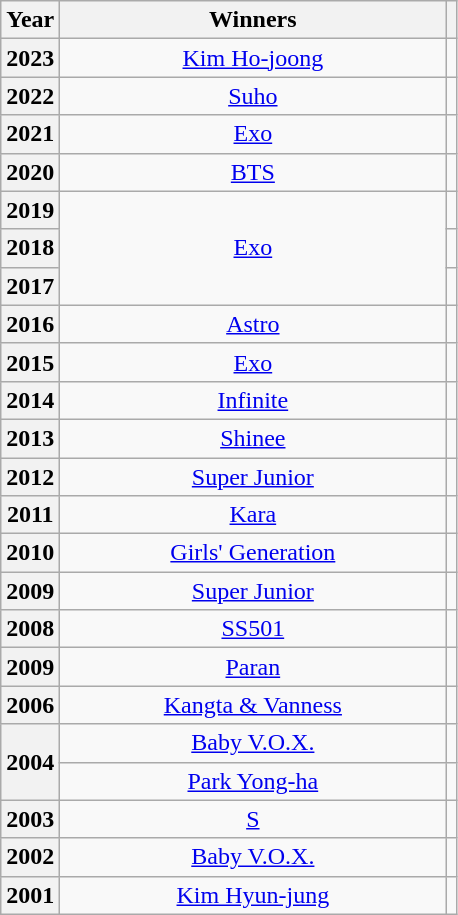<table class="wikitable sortable plainrowheaders" style="text-align: center;">
<tr>
<th>Year</th>
<th width="250">Winners</th>
<th scope="col" class="unsortable"></th>
</tr>
<tr>
<th scope="row">2023</th>
<td><a href='#'>Kim Ho-joong</a></td>
<td></td>
</tr>
<tr>
<th scope="row">2022</th>
<td><a href='#'>Suho</a></td>
<td style="text-align:center"></td>
</tr>
<tr>
<th scope="row">2021</th>
<td><a href='#'>Exo</a></td>
<td></td>
</tr>
<tr>
<th scope="row">2020</th>
<td><a href='#'>BTS</a></td>
<td style="text-align:center"></td>
</tr>
<tr>
<th scope="row">2019</th>
<td rowspan="3"><a href='#'>Exo</a></td>
<td style="text-align:center"></td>
</tr>
<tr>
<th scope="row">2018</th>
<td></td>
</tr>
<tr>
<th scope="row">2017</th>
<td style="text-align:center"></td>
</tr>
<tr>
<th scope="row">2016</th>
<td><a href='#'>Astro</a></td>
<td style="text-align:center"></td>
</tr>
<tr>
<th scope="row">2015</th>
<td><a href='#'>Exo</a></td>
<td style="text-align:center"></td>
</tr>
<tr>
<th scope="row">2014</th>
<td><a href='#'>Infinite</a></td>
<td style="text-align:center"></td>
</tr>
<tr>
<th scope="row">2013</th>
<td><a href='#'>Shinee</a></td>
<td style="text-align:center"></td>
</tr>
<tr>
<th scope="row">2012</th>
<td><a href='#'>Super Junior</a></td>
<td></td>
</tr>
<tr>
<th scope="row">2011</th>
<td><a href='#'>Kara</a></td>
<td></td>
</tr>
<tr>
<th scope="row">2010</th>
<td><a href='#'>Girls' Generation</a></td>
<td></td>
</tr>
<tr>
<th scope="row">2009</th>
<td><a href='#'>Super Junior</a></td>
<td></td>
</tr>
<tr>
<th scope="row">2008</th>
<td><a href='#'>SS501</a></td>
<td></td>
</tr>
<tr>
<th scope="row">2009</th>
<td><a href='#'>Paran</a></td>
<td></td>
</tr>
<tr>
<th scope="row">2006</th>
<td><a href='#'>Kangta & Vanness</a></td>
<td></td>
</tr>
<tr>
<th scope="row" rowspan="2">2004</th>
<td><a href='#'>Baby V.O.X.</a></td>
<td></td>
</tr>
<tr>
<td><a href='#'>Park Yong-ha</a></td>
<td></td>
</tr>
<tr>
<th scope="row">2003</th>
<td><a href='#'>S</a></td>
<td></td>
</tr>
<tr>
<th scope="row">2002</th>
<td><a href='#'>Baby V.O.X.</a></td>
<td></td>
</tr>
<tr>
<th scope="row">2001</th>
<td><a href='#'>Kim Hyun-jung</a></td>
<td></td>
</tr>
</table>
